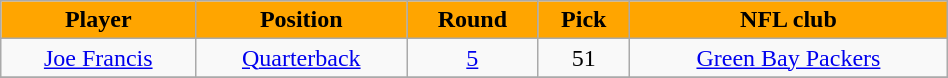<table class="wikitable" width="50%">
<tr align="center"  style="background:orange;color:black;">
<td><strong>Player</strong></td>
<td><strong>Position</strong></td>
<td><strong>Round</strong></td>
<td><strong>Pick</strong></td>
<td><strong>NFL club</strong></td>
</tr>
<tr align="center" bgcolor="">
<td><a href='#'>Joe Francis</a></td>
<td><a href='#'>Quarterback</a></td>
<td><a href='#'>5</a></td>
<td>51</td>
<td><a href='#'>Green Bay Packers</a></td>
</tr>
<tr align="center" bgcolor="">
</tr>
</table>
